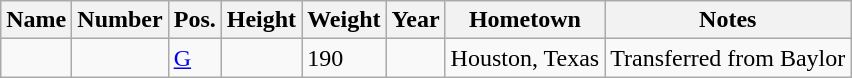<table class="wikitable sortable">
<tr>
<th>Name</th>
<th>Number</th>
<th>Pos.</th>
<th>Height</th>
<th>Weight</th>
<th>Year</th>
<th>Hometown</th>
<th class="unsortable">Notes</th>
</tr>
<tr>
<td></td>
<td></td>
<td><a href='#'>G</a></td>
<td></td>
<td>190</td>
<td></td>
<td>Houston, Texas</td>
<td>Transferred from Baylor</td>
</tr>
</table>
